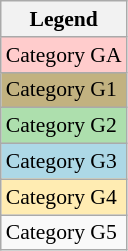<table class="sortable wikitable" style="font-size:90%">
<tr>
<th>Legend</th>
</tr>
<tr bgcolor="#ffcccc">
<td>Category GA</td>
</tr>
<tr bgcolor="#C2B280">
<td>Category G1</td>
</tr>
<tr bgcolor="#ADDFAD">
<td>Category G2</td>
</tr>
<tr bgcolor=lightblue>
<td>Category G3</td>
</tr>
<tr bgcolor=ffecb2>
<td>Category G4</td>
</tr>
<tr>
<td>Category G5</td>
</tr>
</table>
